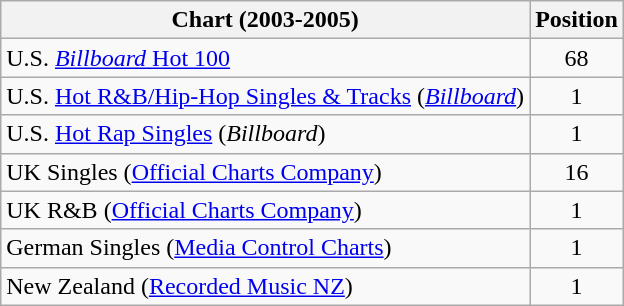<table class="wikitable">
<tr>
<th>Chart (2003-2005)</th>
<th>Position</th>
</tr>
<tr>
<td>U.S. <a href='#'><em>Billboard</em> Hot 100</a></td>
<td align="center">68</td>
</tr>
<tr>
<td>U.S. <a href='#'>Hot R&B/Hip-Hop Singles & Tracks</a> (<em><a href='#'>Billboard</a></em>)</td>
<td align="center">1</td>
</tr>
<tr>
<td>U.S. <a href='#'>Hot Rap Singles</a> (<em>Billboard</em>)</td>
<td align="center">1</td>
</tr>
<tr>
<td>UK Singles (<a href='#'>Official Charts Company</a>)</td>
<td align="center">16</td>
</tr>
<tr>
<td>UK R&B (<a href='#'>Official Charts Company</a>)</td>
<td align="center">1</td>
</tr>
<tr>
<td>German Singles (<a href='#'>Media Control Charts</a>)</td>
<td align="center">1</td>
</tr>
<tr>
<td>New Zealand (<a href='#'>Recorded Music NZ</a>)</td>
<td align="center">1</td>
</tr>
</table>
